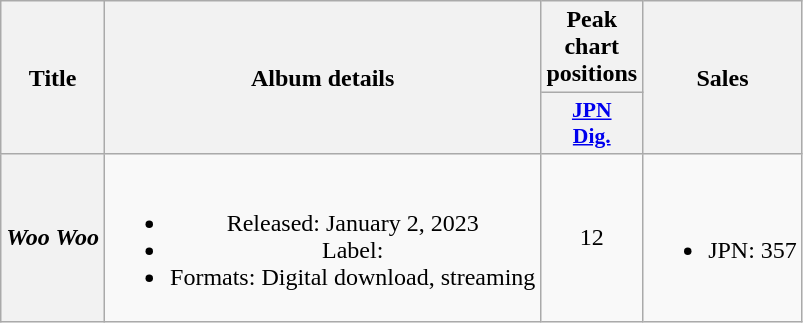<table class="wikitable plainrowheaders" style="text-align:center">
<tr>
<th scope="col" rowspan="2">Title</th>
<th scope="col" rowspan="2">Album details</th>
<th scope="col" colspan="1">Peak chart positions</th>
<th scope="col" rowspan="2">Sales</th>
</tr>
<tr>
<th scope="col" style="width:2.75em;font-size:90%"><a href='#'>JPN<br>Dig.</a><br></th>
</tr>
<tr>
<th scope="row"><em>Woo Woo</em></th>
<td><br><ul><li>Released: January 2, 2023</li><li>Label: </li><li>Formats: Digital download, streaming</li></ul></td>
<td>12</td>
<td><br><ul><li>JPN: 357 </li></ul></td>
</tr>
</table>
